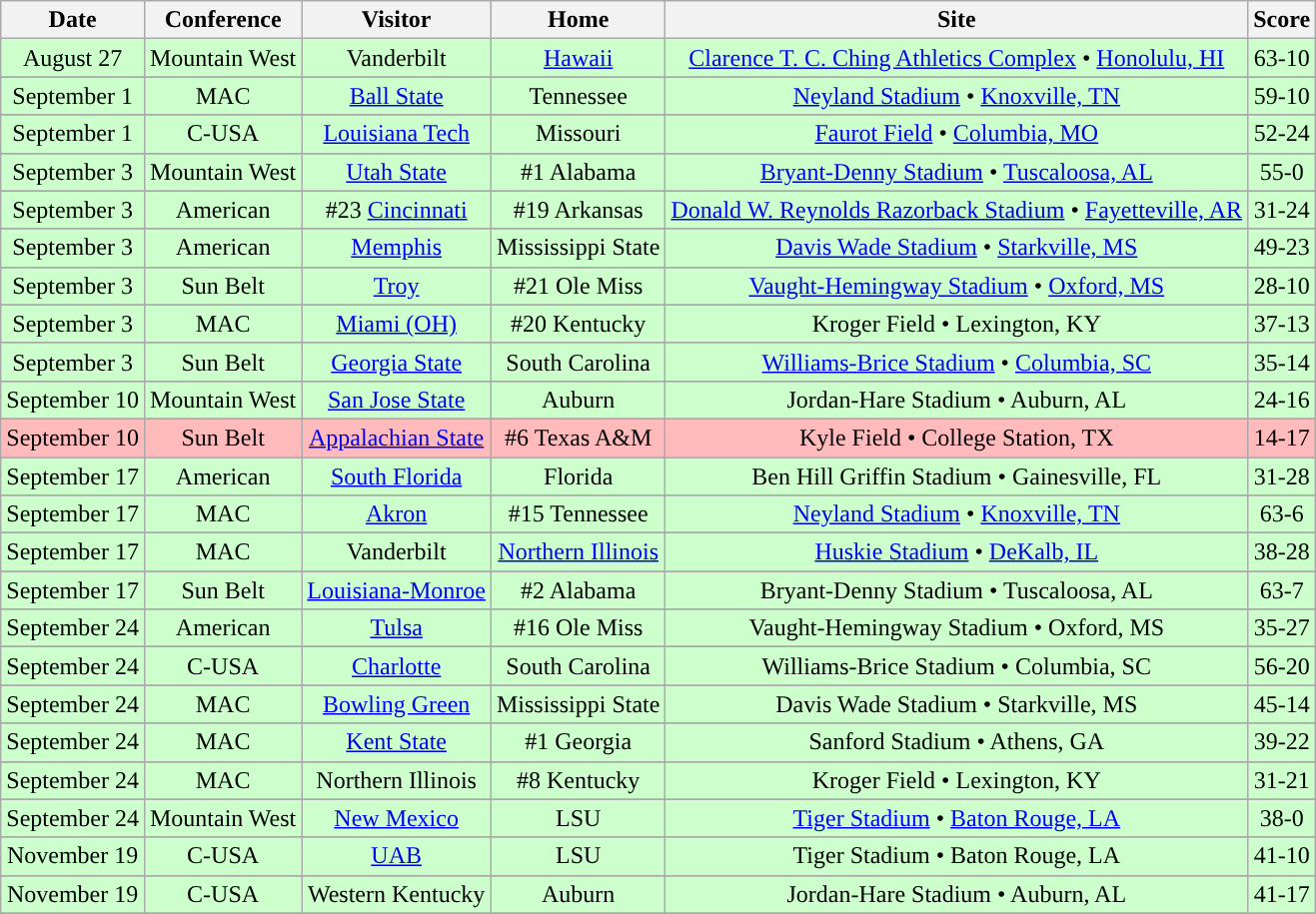<table class="wikitable" style="text-align:center">
<tr>
<th>Date</th>
<th>Conference</th>
<th>Visitor</th>
<th>Home</th>
<th>Site</th>
<th>Score</th>
</tr>
<tr style="background:#ccffcc;">
<td>August 27</td>
<td>Mountain West</td>
<td>Vanderbilt</td>
<td><a href='#'>Hawaii</a></td>
<td><a href='#'>Clarence T. C. Ching Athletics Complex</a> • <a href='#'>Honolulu, HI</a></td>
<td>63-10</td>
</tr>
<tr>
</tr>
<tr style="background:#ccffcc;">
<td>September 1</td>
<td>MAC</td>
<td><a href='#'>Ball State</a></td>
<td>Tennessee</td>
<td><a href='#'>Neyland Stadium</a> • <a href='#'>Knoxville, TN</a></td>
<td>59-10</td>
</tr>
<tr>
</tr>
<tr style="background:#ccffcc;">
<td>September 1</td>
<td>C-USA</td>
<td><a href='#'>Louisiana Tech</a></td>
<td>Missouri</td>
<td><a href='#'>Faurot Field</a> • <a href='#'>Columbia, MO</a></td>
<td>52-24</td>
</tr>
<tr>
</tr>
<tr style="background:#ccffcc;">
<td>September 3</td>
<td>Mountain West</td>
<td><a href='#'>Utah State</a></td>
<td>#1 Alabama</td>
<td><a href='#'>Bryant-Denny Stadium</a> • <a href='#'>Tuscaloosa, AL</a></td>
<td>55-0</td>
</tr>
<tr>
</tr>
<tr style="background:#ccffcc;">
<td>September 3</td>
<td>American</td>
<td>#23 <a href='#'>Cincinnati</a></td>
<td>#19 Arkansas</td>
<td><a href='#'>Donald W. Reynolds Razorback Stadium</a> • <a href='#'>Fayetteville, AR</a></td>
<td>31-24</td>
</tr>
<tr>
</tr>
<tr style="background:#ccffcc;">
<td>September 3</td>
<td>American</td>
<td><a href='#'>Memphis</a></td>
<td>Mississippi State</td>
<td><a href='#'>Davis Wade Stadium</a> • <a href='#'>Starkville, MS</a></td>
<td>49-23</td>
</tr>
<tr>
</tr>
<tr style="background:#ccffcc;">
<td>September 3</td>
<td>Sun Belt</td>
<td><a href='#'>Troy</a></td>
<td>#21 Ole Miss</td>
<td><a href='#'>Vaught-Hemingway Stadium</a> • <a href='#'>Oxford, MS</a></td>
<td>28-10</td>
</tr>
<tr>
</tr>
<tr style="background:#ccffcc;">
<td>September 3</td>
<td>MAC</td>
<td><a href='#'>Miami (OH)</a></td>
<td>#20 Kentucky</td>
<td>Kroger Field • Lexington, KY</td>
<td>37-13</td>
</tr>
<tr>
</tr>
<tr style="background:#ccffcc;">
<td>September 3</td>
<td>Sun Belt</td>
<td><a href='#'>Georgia State</a></td>
<td>South Carolina</td>
<td><a href='#'>Williams-Brice Stadium</a> • <a href='#'>Columbia, SC</a></td>
<td>35-14</td>
</tr>
<tr>
</tr>
<tr style="background:#ccffcc;">
<td>September 10</td>
<td>Mountain West</td>
<td><a href='#'>San Jose State</a></td>
<td>Auburn</td>
<td>Jordan-Hare Stadium • Auburn, AL</td>
<td>24-16</td>
</tr>
<tr>
</tr>
<tr style="background:#fbb;">
<td>September 10</td>
<td>Sun Belt</td>
<td><a href='#'>Appalachian State</a></td>
<td>#6 Texas A&M</td>
<td>Kyle Field • College Station, TX</td>
<td>14-17</td>
</tr>
<tr>
</tr>
<tr style="background:#ccffcc;">
<td>September 17</td>
<td>American</td>
<td><a href='#'>South Florida</a></td>
<td>Florida</td>
<td>Ben Hill Griffin Stadium • Gainesville, FL</td>
<td>31-28</td>
</tr>
<tr>
</tr>
<tr style="background:#ccffcc;">
<td>September 17</td>
<td>MAC</td>
<td><a href='#'>Akron</a></td>
<td>#15 Tennessee</td>
<td><a href='#'>Neyland Stadium</a> • <a href='#'>Knoxville, TN</a></td>
<td>63-6</td>
</tr>
<tr>
</tr>
<tr style="background:#ccffcc;">
<td>September 17</td>
<td>MAC</td>
<td>Vanderbilt</td>
<td><a href='#'>Northern Illinois</a></td>
<td><a href='#'>Huskie Stadium</a> • <a href='#'>DeKalb, IL</a></td>
<td>38-28</td>
</tr>
<tr>
</tr>
<tr style="background:#ccffcc;">
<td>September 17</td>
<td>Sun Belt</td>
<td><a href='#'>Louisiana-Monroe</a></td>
<td>#2 Alabama</td>
<td>Bryant-Denny Stadium • Tuscaloosa, AL</td>
<td>63-7</td>
</tr>
<tr>
</tr>
<tr style="background:#ccffcc;">
<td>September 24</td>
<td>American</td>
<td><a href='#'>Tulsa</a></td>
<td>#16 Ole Miss</td>
<td>Vaught-Hemingway Stadium • Oxford, MS</td>
<td>35-27</td>
</tr>
<tr>
</tr>
<tr style="background:#ccffcc;">
<td>September 24</td>
<td>C-USA</td>
<td><a href='#'>Charlotte</a></td>
<td>South Carolina</td>
<td>Williams-Brice Stadium • Columbia, SC</td>
<td>56-20</td>
</tr>
<tr>
</tr>
<tr style="background:#ccffcc;">
<td>September 24</td>
<td>MAC</td>
<td><a href='#'>Bowling Green</a></td>
<td>Mississippi State</td>
<td>Davis Wade Stadium • Starkville, MS</td>
<td>45-14</td>
</tr>
<tr>
</tr>
<tr style="background:#ccffcc;">
<td>September 24</td>
<td>MAC</td>
<td><a href='#'>Kent State</a></td>
<td>#1 Georgia</td>
<td>Sanford Stadium • Athens, GA</td>
<td>39-22</td>
</tr>
<tr>
</tr>
<tr style="background:#ccffcc;">
<td>September 24</td>
<td>MAC</td>
<td>Northern Illinois</td>
<td>#8 Kentucky</td>
<td>Kroger Field • Lexington, KY</td>
<td>31-21</td>
</tr>
<tr>
</tr>
<tr style="background:#ccffcc;">
<td>September 24</td>
<td>Mountain West</td>
<td><a href='#'>New Mexico</a></td>
<td>LSU</td>
<td><a href='#'>Tiger Stadium</a> • <a href='#'>Baton Rouge, LA</a></td>
<td>38-0</td>
</tr>
<tr>
</tr>
<tr style="background:#ccffcc;”">
<td>November 19</td>
<td>C-USA</td>
<td><a href='#'>UAB</a></td>
<td>LSU</td>
<td>Tiger Stadium • Baton Rouge, LA</td>
<td>41-10</td>
</tr>
<tr>
</tr>
<tr style="background:#ccffcc;">
<td>November 19</td>
<td>C-USA</td>
<td>Western Kentucky</td>
<td>Auburn</td>
<td>Jordan-Hare Stadium • Auburn, AL</td>
<td>41-17</td>
</tr>
<tr>
</tr>
</table>
